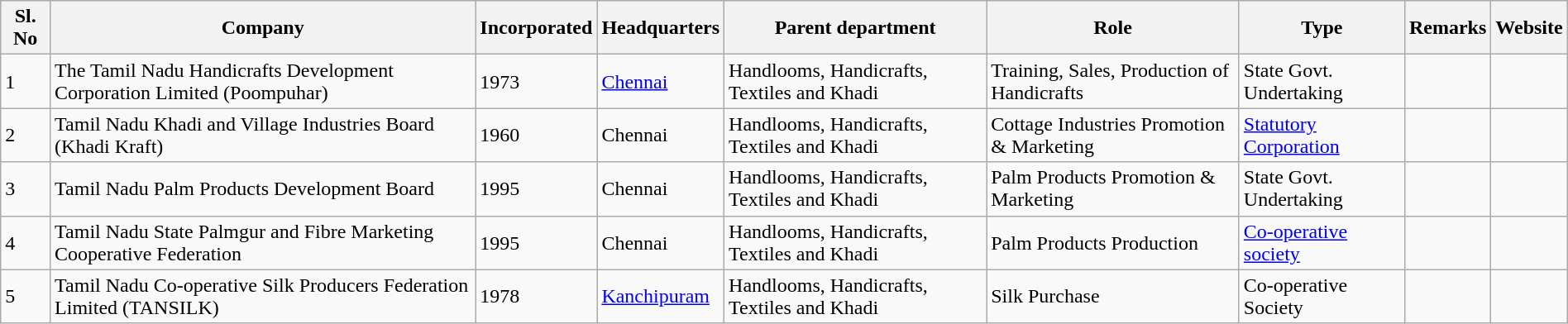<table class="sortable wikitable" style="margin: 1em auto 1em auto;">
<tr>
<th>Sl. No</th>
<th>Company</th>
<th>Incorporated</th>
<th>Headquarters</th>
<th>Parent department</th>
<th>Role</th>
<th>Type</th>
<th>Remarks</th>
<th>Website</th>
</tr>
<tr>
<td>1</td>
<td>The Tamil Nadu Handicrafts Development Corporation Limited (Poompuhar)</td>
<td>1973</td>
<td><a href='#'>Chennai</a></td>
<td>Handlooms, Handicrafts, Textiles and Khadi</td>
<td>Training, Sales, Production of Handicrafts</td>
<td>State Govt. Undertaking</td>
<td></td>
<td></td>
</tr>
<tr>
<td>2</td>
<td>Tamil Nadu Khadi and Village Industries Board (Khadi Kraft)</td>
<td>1960</td>
<td>Chennai</td>
<td>Handlooms, Handicrafts, Textiles and Khadi</td>
<td>Cottage Industries Promotion & Marketing</td>
<td><a href='#'>Statutory Corporation</a></td>
<td></td>
<td></td>
</tr>
<tr>
<td>3</td>
<td>Tamil Nadu Palm Products Development Board</td>
<td>1995</td>
<td>Chennai</td>
<td>Handlooms, Handicrafts, Textiles and Khadi</td>
<td>Palm Products Promotion & Marketing</td>
<td>State Govt. Undertaking</td>
<td></td>
<td></td>
</tr>
<tr>
<td>4</td>
<td>Tamil Nadu State Palmgur and Fibre Marketing Cooperative Federation</td>
<td>1995</td>
<td>Chennai</td>
<td>Handlooms, Handicrafts, Textiles and Khadi</td>
<td>Palm Products Production</td>
<td><a href='#'>Co-operative society</a></td>
<td></td>
<td></td>
</tr>
<tr>
<td>5</td>
<td>Tamil Nadu Co-operative Silk Producers Federation Limited (TANSILK)</td>
<td>1978</td>
<td><a href='#'>Kanchipuram</a></td>
<td>Handlooms, Handicrafts, Textiles and Khadi</td>
<td>Silk Purchase</td>
<td>Co-operative Society</td>
<td></td>
<td></td>
</tr>
</table>
